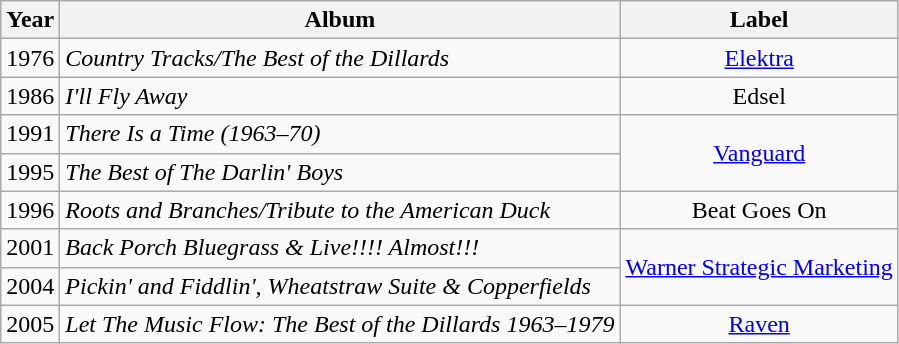<table class="wikitable">
<tr>
<th>Year</th>
<th>Album</th>
<th>Label</th>
</tr>
<tr>
<td>1976</td>
<td><em>Country Tracks/The Best of the Dillards</em></td>
<td align="center"><a href='#'>Elektra</a></td>
</tr>
<tr>
<td>1986</td>
<td><em>I'll Fly Away</em></td>
<td align="center">Edsel</td>
</tr>
<tr>
<td>1991</td>
<td><em>There Is a Time (1963–70)</em></td>
<td align="center" rowspan="2"><a href='#'>Vanguard</a></td>
</tr>
<tr>
<td>1995</td>
<td><em>The Best of The Darlin' Boys</em></td>
</tr>
<tr>
<td>1996</td>
<td><em>Roots and Branches/Tribute to the American Duck</em></td>
<td align="center">Beat Goes On</td>
</tr>
<tr>
<td>2001</td>
<td><em>Back Porch Bluegrass & Live!!!! Almost!!!</em></td>
<td align="center" rowspan="2"><a href='#'>Warner Strategic Marketing</a></td>
</tr>
<tr>
<td>2004</td>
<td><em>Pickin' and Fiddlin', Wheatstraw Suite & Copperfields</em></td>
</tr>
<tr>
<td>2005</td>
<td><em>Let The Music Flow: The Best of the Dillards 1963–1979</em></td>
<td align="center"><a href='#'>Raven</a></td>
</tr>
</table>
